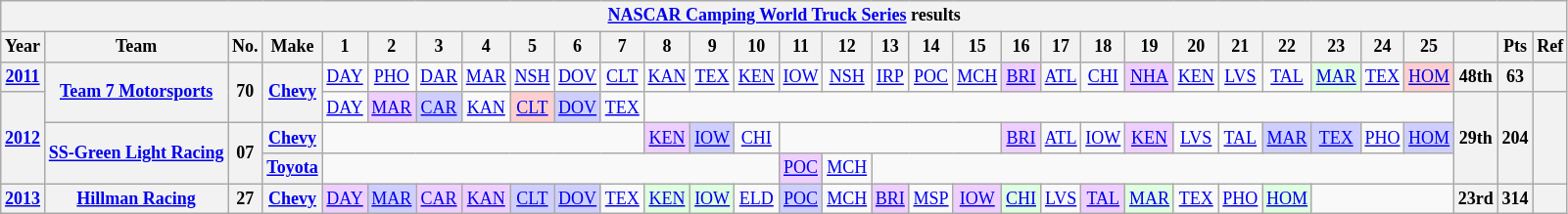<table class="wikitable" style="text-align:center; font-size:75%">
<tr>
<th colspan=32><a href='#'>NASCAR Camping World Truck Series</a> results</th>
</tr>
<tr>
<th>Year</th>
<th>Team</th>
<th>No.</th>
<th>Make</th>
<th>1</th>
<th>2</th>
<th>3</th>
<th>4</th>
<th>5</th>
<th>6</th>
<th>7</th>
<th>8</th>
<th>9</th>
<th>10</th>
<th>11</th>
<th>12</th>
<th>13</th>
<th>14</th>
<th>15</th>
<th>16</th>
<th>17</th>
<th>18</th>
<th>19</th>
<th>20</th>
<th>21</th>
<th>22</th>
<th>23</th>
<th>24</th>
<th>25</th>
<th></th>
<th>Pts</th>
<th>Ref</th>
</tr>
<tr>
<th><a href='#'>2011</a></th>
<th rowspan=2><a href='#'>Team 7 Motorsports</a></th>
<th rowspan=2>70</th>
<th rowspan=2><a href='#'>Chevy</a></th>
<td><a href='#'>DAY</a></td>
<td><a href='#'>PHO</a></td>
<td><a href='#'>DAR</a></td>
<td><a href='#'>MAR</a></td>
<td><a href='#'>NSH</a></td>
<td><a href='#'>DOV</a></td>
<td><a href='#'>CLT</a></td>
<td><a href='#'>KAN</a></td>
<td><a href='#'>TEX</a></td>
<td><a href='#'>KEN</a></td>
<td><a href='#'>IOW</a></td>
<td><a href='#'>NSH</a></td>
<td><a href='#'>IRP</a></td>
<td><a href='#'>POC</a></td>
<td><a href='#'>MCH</a></td>
<td style="background:#EFCFFF;"><a href='#'>BRI</a><br></td>
<td><a href='#'>ATL</a></td>
<td><a href='#'>CHI</a></td>
<td style="background:#EFCFFF;"><a href='#'>NHA</a><br></td>
<td><a href='#'>KEN</a></td>
<td><a href='#'>LVS</a></td>
<td><a href='#'>TAL</a></td>
<td style="background:#DFFFDF;"><a href='#'>MAR</a><br></td>
<td><a href='#'>TEX</a></td>
<td style="background:#FFCFCF;"><a href='#'>HOM</a><br></td>
<th>48th</th>
<th>63</th>
<th></th>
</tr>
<tr>
<th rowspan=3><a href='#'>2012</a></th>
<td><a href='#'>DAY</a></td>
<td style="background:#EFCFFF;"><a href='#'>MAR</a><br></td>
<td style="background:#CFCFFF;"><a href='#'>CAR</a><br></td>
<td><a href='#'>KAN</a></td>
<td style="background:#FFCFCF;"><a href='#'>CLT</a><br></td>
<td style="background:#CFCFFF;"><a href='#'>DOV</a><br></td>
<td><a href='#'>TEX</a></td>
<td colspan=18></td>
<th rowspan=3>29th</th>
<th rowspan=3>204</th>
<th rowspan=3></th>
</tr>
<tr>
<th rowspan=2><a href='#'>SS-Green Light Racing</a></th>
<th rowspan=2>07</th>
<th><a href='#'>Chevy</a></th>
<td colspan=7></td>
<td style="background:#EFCFFF;"><a href='#'>KEN</a><br></td>
<td style="background:#CFCFFF;"><a href='#'>IOW</a><br></td>
<td><a href='#'>CHI</a></td>
<td colspan=5></td>
<td style="background:#EFCFFF;"><a href='#'>BRI</a><br></td>
<td><a href='#'>ATL</a></td>
<td><a href='#'>IOW</a></td>
<td style="background:#EFCFFF;"><a href='#'>KEN</a><br></td>
<td><a href='#'>LVS</a></td>
<td><a href='#'>TAL</a></td>
<td style="background:#CFCFFF;"><a href='#'>MAR</a><br></td>
<td style="background:#CFCFFF;"><a href='#'>TEX</a><br></td>
<td><a href='#'>PHO</a></td>
<td style="background:#CFCFFF;"><a href='#'>HOM</a><br></td>
</tr>
<tr>
<th><a href='#'>Toyota</a></th>
<td colspan=10></td>
<td style="background:#EFCFFF;"><a href='#'>POC</a><br></td>
<td><a href='#'>MCH</a></td>
<td colspan=13></td>
</tr>
<tr>
<th><a href='#'>2013</a></th>
<th><a href='#'>Hillman Racing</a></th>
<th>27</th>
<th><a href='#'>Chevy</a></th>
<td style="background:#EFCFFF;"><a href='#'>DAY</a><br></td>
<td style="background:#CFCFFF;"><a href='#'>MAR</a><br></td>
<td style="background:#EFCFFF;"><a href='#'>CAR</a><br></td>
<td style="background:#EFCFFF;"><a href='#'>KAN</a><br></td>
<td style="background:#CFCFFF;"><a href='#'>CLT</a><br></td>
<td style="background:#CFCFFF;"><a href='#'>DOV</a><br></td>
<td><a href='#'>TEX</a></td>
<td style="background:#DFFFDF;"><a href='#'>KEN</a><br></td>
<td style="background:#DFFFDF;"><a href='#'>IOW</a><br></td>
<td><a href='#'>ELD</a></td>
<td style="background:#CFCFFF;"><a href='#'>POC</a><br></td>
<td><a href='#'>MCH</a></td>
<td style="background:#EFCFFF;"><a href='#'>BRI</a><br></td>
<td><a href='#'>MSP</a></td>
<td style="background:#EFCFFF;"><a href='#'>IOW</a><br></td>
<td style="background:#DFFFDF;"><a href='#'>CHI</a><br></td>
<td><a href='#'>LVS</a></td>
<td style="background:#EFCFFF;"><a href='#'>TAL</a><br></td>
<td style="background:#DFFFDF;"><a href='#'>MAR</a><br></td>
<td><a href='#'>TEX</a></td>
<td><a href='#'>PHO</a></td>
<td style="background:#DFFFDF;"><a href='#'>HOM</a><br></td>
<td colspan=3></td>
<th>23rd</th>
<th>314</th>
<th></th>
</tr>
</table>
